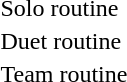<table>
<tr valign="top">
<td>Solo routine</td>
<td></td>
<td></td>
<td></td>
</tr>
<tr valign="top">
<td>Duet routine</td>
<td><br></td>
<td><br></td>
<td><br></td>
</tr>
<tr valign="top">
<td>Team routine</td>
<td></td>
<td></td>
<td></td>
</tr>
</table>
